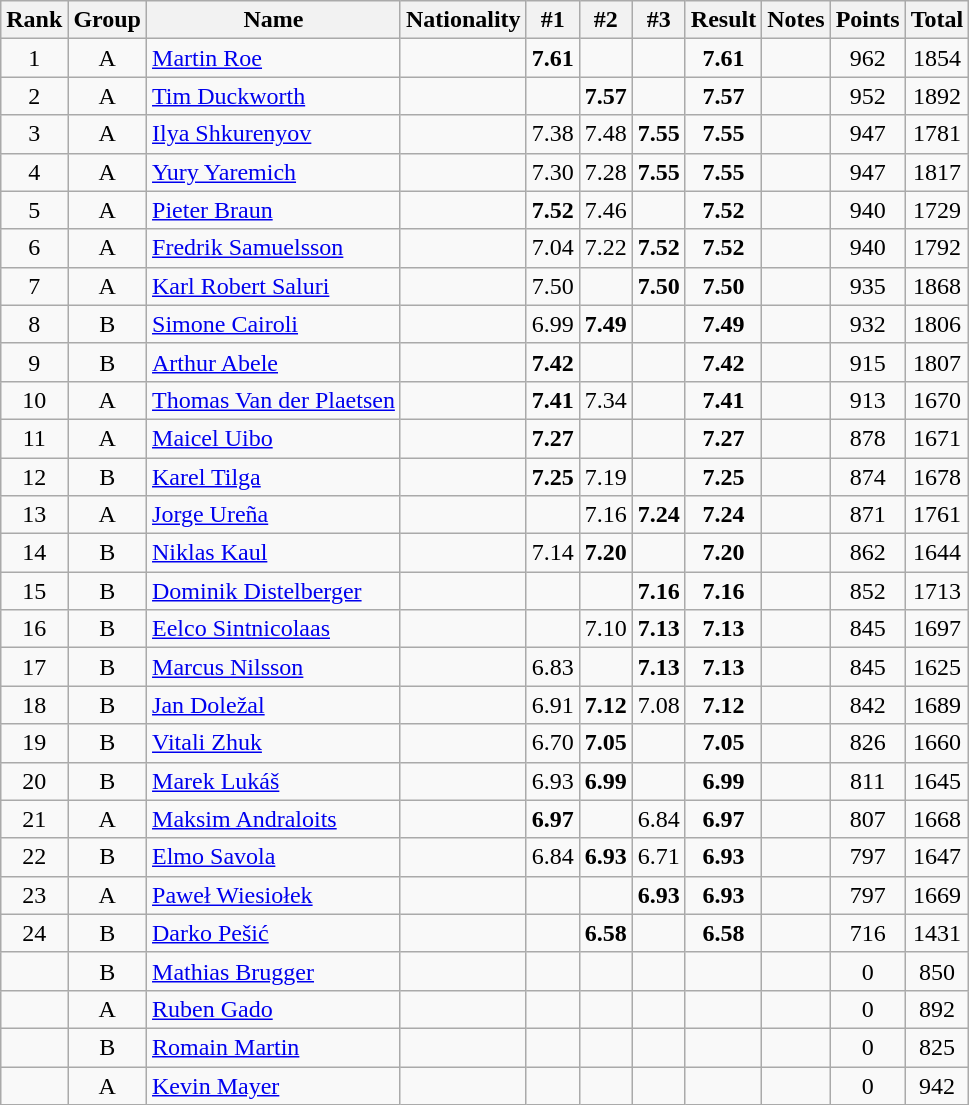<table class="wikitable sortable" style="text-align:center">
<tr>
<th>Rank</th>
<th>Group</th>
<th>Name</th>
<th>Nationality</th>
<th>#1</th>
<th>#2</th>
<th>#3</th>
<th>Result</th>
<th>Notes</th>
<th>Points</th>
<th>Total</th>
</tr>
<tr>
<td>1</td>
<td>A</td>
<td align=left><a href='#'>Martin Roe</a></td>
<td align=left></td>
<td><strong>7.61</strong></td>
<td></td>
<td></td>
<td><strong>7.61</strong></td>
<td></td>
<td>962</td>
<td>1854</td>
</tr>
<tr>
<td>2</td>
<td>A</td>
<td align=left><a href='#'>Tim Duckworth</a></td>
<td align=left></td>
<td></td>
<td><strong>7.57</strong></td>
<td></td>
<td><strong>7.57</strong></td>
<td></td>
<td>952</td>
<td>1892</td>
</tr>
<tr>
<td>3</td>
<td>A</td>
<td align=left><a href='#'>Ilya Shkurenyov</a></td>
<td align=left></td>
<td>7.38</td>
<td>7.48</td>
<td><strong>7.55</strong></td>
<td><strong>7.55</strong></td>
<td></td>
<td>947</td>
<td>1781</td>
</tr>
<tr>
<td>4</td>
<td>A</td>
<td align=left><a href='#'>Yury Yaremich</a></td>
<td align=left></td>
<td>7.30</td>
<td>7.28</td>
<td><strong>7.55</strong></td>
<td><strong>7.55</strong></td>
<td></td>
<td>947</td>
<td>1817</td>
</tr>
<tr>
<td>5</td>
<td>A</td>
<td align=left><a href='#'>Pieter Braun</a></td>
<td align=left></td>
<td><strong>7.52</strong></td>
<td>7.46</td>
<td></td>
<td><strong>7.52</strong></td>
<td></td>
<td>940</td>
<td>1729</td>
</tr>
<tr>
<td>6</td>
<td>A</td>
<td align=left><a href='#'>Fredrik Samuelsson</a></td>
<td align=left></td>
<td>7.04</td>
<td>7.22</td>
<td><strong>7.52</strong></td>
<td><strong>7.52</strong></td>
<td></td>
<td>940</td>
<td>1792</td>
</tr>
<tr>
<td>7</td>
<td>A</td>
<td align=left><a href='#'>Karl Robert Saluri</a></td>
<td align=left></td>
<td>7.50</td>
<td></td>
<td><strong>7.50</strong></td>
<td><strong>7.50</strong></td>
<td></td>
<td>935</td>
<td>1868</td>
</tr>
<tr>
<td>8</td>
<td>B</td>
<td align=left><a href='#'>Simone Cairoli</a></td>
<td align=left></td>
<td>6.99</td>
<td><strong>7.49</strong></td>
<td></td>
<td><strong>7.49</strong></td>
<td></td>
<td>932</td>
<td>1806</td>
</tr>
<tr>
<td>9</td>
<td>B</td>
<td align=left><a href='#'>Arthur Abele</a></td>
<td align=left></td>
<td><strong>7.42</strong></td>
<td></td>
<td></td>
<td><strong>7.42</strong></td>
<td></td>
<td>915</td>
<td>1807</td>
</tr>
<tr>
<td>10</td>
<td>A</td>
<td align=left><a href='#'>Thomas Van der Plaetsen</a></td>
<td align=left></td>
<td><strong>7.41</strong></td>
<td>7.34</td>
<td></td>
<td><strong>7.41</strong></td>
<td></td>
<td>913</td>
<td>1670</td>
</tr>
<tr>
<td>11</td>
<td>A</td>
<td align=left><a href='#'>Maicel Uibo</a></td>
<td align=left></td>
<td><strong>7.27</strong></td>
<td></td>
<td></td>
<td><strong>7.27</strong></td>
<td></td>
<td>878</td>
<td>1671</td>
</tr>
<tr>
<td>12</td>
<td>B</td>
<td align=left><a href='#'>Karel Tilga</a></td>
<td align=left></td>
<td><strong>7.25</strong></td>
<td>7.19</td>
<td></td>
<td><strong>7.25</strong></td>
<td></td>
<td>874</td>
<td>1678</td>
</tr>
<tr>
<td>13</td>
<td>A</td>
<td align=left><a href='#'>Jorge Ureña</a></td>
<td align=left></td>
<td></td>
<td>7.16</td>
<td><strong>7.24</strong></td>
<td><strong>7.24</strong></td>
<td></td>
<td>871</td>
<td>1761</td>
</tr>
<tr>
<td>14</td>
<td>B</td>
<td align=left><a href='#'>Niklas Kaul</a></td>
<td align=left></td>
<td>7.14</td>
<td><strong>7.20</strong></td>
<td></td>
<td><strong>7.20</strong></td>
<td></td>
<td>862</td>
<td>1644</td>
</tr>
<tr>
<td>15</td>
<td>B</td>
<td align=left><a href='#'>Dominik Distelberger</a></td>
<td align=left></td>
<td></td>
<td></td>
<td><strong>7.16</strong></td>
<td><strong>7.16</strong></td>
<td></td>
<td>852</td>
<td>1713</td>
</tr>
<tr>
<td>16</td>
<td>B</td>
<td align=left><a href='#'>Eelco Sintnicolaas</a></td>
<td align=left></td>
<td></td>
<td>7.10</td>
<td><strong>7.13</strong></td>
<td><strong>7.13</strong></td>
<td></td>
<td>845</td>
<td>1697</td>
</tr>
<tr>
<td>17</td>
<td>B</td>
<td align=left><a href='#'>Marcus Nilsson</a></td>
<td align=left></td>
<td>6.83</td>
<td></td>
<td><strong>7.13</strong></td>
<td><strong>7.13</strong></td>
<td></td>
<td>845</td>
<td>1625</td>
</tr>
<tr>
<td>18</td>
<td>B</td>
<td align=left><a href='#'>Jan Doležal</a></td>
<td align=left></td>
<td>6.91</td>
<td><strong>7.12</strong></td>
<td>7.08</td>
<td><strong>7.12</strong></td>
<td></td>
<td>842</td>
<td>1689</td>
</tr>
<tr>
<td>19</td>
<td>B</td>
<td align=left><a href='#'>Vitali Zhuk</a></td>
<td align=left></td>
<td>6.70</td>
<td><strong>7.05</strong></td>
<td></td>
<td><strong>7.05</strong></td>
<td></td>
<td>826</td>
<td>1660</td>
</tr>
<tr>
<td>20</td>
<td>B</td>
<td align=left><a href='#'>Marek Lukáš</a></td>
<td align=left></td>
<td>6.93</td>
<td><strong>6.99</strong></td>
<td></td>
<td><strong>6.99</strong></td>
<td></td>
<td>811</td>
<td>1645</td>
</tr>
<tr>
<td>21</td>
<td>A</td>
<td align=left><a href='#'>Maksim Andraloits</a></td>
<td align=left></td>
<td><strong>6.97</strong></td>
<td></td>
<td>6.84</td>
<td><strong>6.97</strong></td>
<td></td>
<td>807</td>
<td>1668</td>
</tr>
<tr>
<td>22</td>
<td>B</td>
<td align=left><a href='#'>Elmo Savola</a></td>
<td align=left></td>
<td>6.84</td>
<td><strong>6.93</strong></td>
<td>6.71</td>
<td><strong>6.93</strong></td>
<td></td>
<td>797</td>
<td>1647</td>
</tr>
<tr>
<td>23</td>
<td>A</td>
<td align=left><a href='#'>Paweł Wiesiołek</a></td>
<td align=left></td>
<td></td>
<td></td>
<td><strong>6.93</strong></td>
<td><strong>6.93</strong></td>
<td></td>
<td>797</td>
<td>1669</td>
</tr>
<tr>
<td>24</td>
<td>B</td>
<td align=left><a href='#'>Darko Pešić</a></td>
<td align=left></td>
<td></td>
<td><strong>6.58</strong></td>
<td></td>
<td><strong>6.58</strong></td>
<td></td>
<td>716</td>
<td>1431</td>
</tr>
<tr>
<td></td>
<td>B</td>
<td align=left><a href='#'>Mathias Brugger</a></td>
<td align=left></td>
<td></td>
<td></td>
<td></td>
<td><strong></strong></td>
<td></td>
<td>0</td>
<td>850</td>
</tr>
<tr>
<td></td>
<td>A</td>
<td align=left><a href='#'>Ruben Gado</a></td>
<td align=left></td>
<td></td>
<td></td>
<td></td>
<td><strong></strong></td>
<td></td>
<td>0</td>
<td>892</td>
</tr>
<tr>
<td></td>
<td>B</td>
<td align=left><a href='#'>Romain Martin</a></td>
<td align=left></td>
<td></td>
<td></td>
<td></td>
<td><strong></strong></td>
<td></td>
<td>0</td>
<td>825</td>
</tr>
<tr>
<td></td>
<td>A</td>
<td align=left><a href='#'>Kevin Mayer</a></td>
<td align=left></td>
<td></td>
<td></td>
<td></td>
<td><strong></strong></td>
<td></td>
<td>0</td>
<td>942</td>
</tr>
</table>
